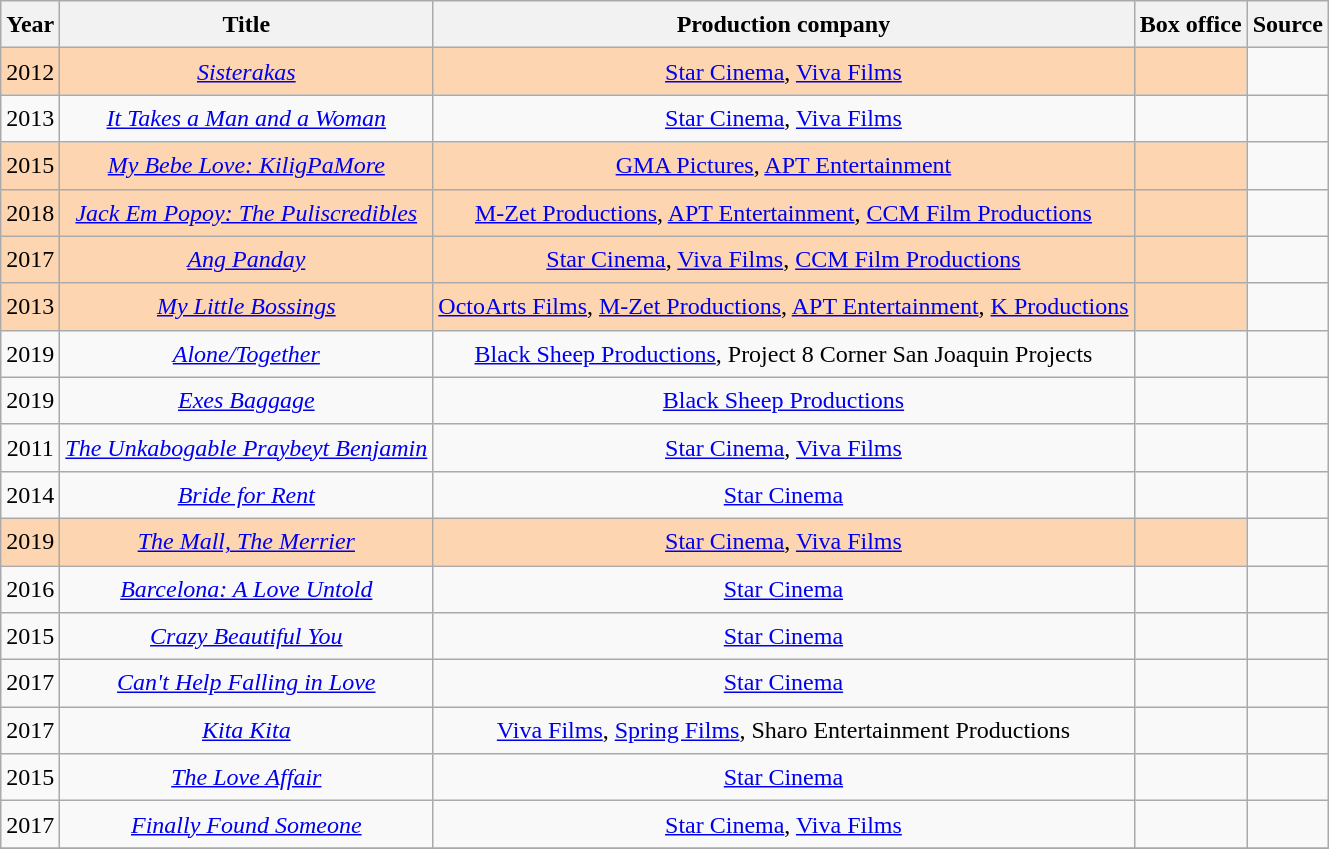<table class="wikitable sortable mw-collapsible" style="text-align:center; line-height:16px; line-height:150%; width:you">
<tr>
<th>Year</th>
<th>Title</th>
<th>Production company</th>
<th>Box office</th>
<th>Source</th>
</tr>
<tr>
<td style="background:#FDD5B1;">2012</td>
<td style="background:#FDD5B1;"><em><a href='#'>Sisterakas</a></em></td>
<td style="background:#FDD5B1;"><a href='#'>Star Cinema</a>, <a href='#'>Viva Films</a></td>
<td style="background:#FDD5B1;"></td>
<td></td>
</tr>
<tr>
<td>2013</td>
<td><em><a href='#'>It Takes a Man and a Woman</a></em></td>
<td><a href='#'>Star Cinema</a>, <a href='#'>Viva Films</a></td>
<td></td>
<td></td>
</tr>
<tr>
<td style="background:#FDD5B1;">2015</td>
<td style="background:#FDD5B1;"><em><a href='#'>My Bebe Love: KiligPaMore</a></em></td>
<td style="background:#FDD5B1;"><a href='#'>GMA Pictures</a>, <a href='#'>APT Entertainment</a></td>
<td style="background:#FDD5B1;"></td>
<td></td>
</tr>
<tr>
<td style="background:#FDD5B1;">2018</td>
<td style="background:#FDD5B1;"><em><a href='#'>Jack Em Popoy: The Puliscredibles</a></em></td>
<td style="background:#FDD5B1;"><a href='#'>M-Zet Productions</a>, <a href='#'>APT Entertainment</a>, <a href='#'>CCM Film Productions</a></td>
<td style="background:#FDD5B1;"></td>
<td></td>
</tr>
<tr>
<td style="background:#FDD5B1;">2017</td>
<td style="background:#FDD5B1;"><em><a href='#'>Ang Panday</a></em></td>
<td style="background:#FDD5B1;"><a href='#'>Star Cinema</a>, <a href='#'>Viva Films</a>, <a href='#'>CCM Film Productions</a></td>
<td style="background:#FDD5B1;"></td>
<td></td>
</tr>
<tr>
<td style="background:#FDD5B1;">2013</td>
<td style="background:#FDD5B1;"><em><a href='#'>My Little Bossings</a></em></td>
<td style="background:#FDD5B1;"><a href='#'>OctoArts Films</a>, <a href='#'>M-Zet Productions</a>, <a href='#'>APT Entertainment</a>, <a href='#'>K Productions</a></td>
<td style="background:#FDD5B1;"></td>
<td></td>
</tr>
<tr>
<td>2019</td>
<td><em><a href='#'>Alone/Together</a></em></td>
<td><a href='#'>Black Sheep Productions</a>, Project 8 Corner San Joaquin Projects</td>
<td></td>
<td></td>
</tr>
<tr>
<td>2019</td>
<td><em><a href='#'>Exes Baggage</a></em></td>
<td><a href='#'>Black Sheep Productions</a></td>
<td></td>
<td></td>
</tr>
<tr>
<td>2011</td>
<td><em><a href='#'>The Unkabogable Praybeyt Benjamin</a></em></td>
<td><a href='#'>Star Cinema</a>, <a href='#'>Viva Films</a></td>
<td></td>
<td></td>
</tr>
<tr>
<td>2014</td>
<td><em><a href='#'>Bride for Rent</a></em></td>
<td><a href='#'>Star Cinema</a></td>
<td></td>
<td></td>
</tr>
<tr>
<td style="background:#FDD5B1;">2019</td>
<td style="background:#FDD5B1;"><em><a href='#'>The Mall, The Merrier</a></em></td>
<td style="background:#FDD5B1;"><a href='#'>Star Cinema</a>, <a href='#'>Viva Films</a></td>
<td style="background:#FDD5B1;"></td>
<td></td>
</tr>
<tr>
<td>2016</td>
<td><em><a href='#'>Barcelona: A Love Untold</a></em></td>
<td><a href='#'>Star Cinema</a></td>
<td></td>
<td></td>
</tr>
<tr>
<td>2015</td>
<td><em><a href='#'>Crazy Beautiful You</a></em></td>
<td><a href='#'>Star Cinema</a></td>
<td></td>
<td></td>
</tr>
<tr>
<td>2017</td>
<td><em><a href='#'>Can't Help Falling in Love</a></em></td>
<td><a href='#'>Star Cinema</a></td>
<td></td>
<td></td>
</tr>
<tr>
<td>2017</td>
<td><em><a href='#'>Kita Kita</a></em></td>
<td><a href='#'>Viva Films</a>, <a href='#'>Spring Films</a>, Sharo Entertainment Productions</td>
<td "></td>
<td></td>
</tr>
<tr>
<td>2015</td>
<td><em><a href='#'>The Love Affair</a></em></td>
<td><a href='#'>Star Cinema</a></td>
<td></td>
<td></td>
</tr>
<tr>
<td>2017</td>
<td><em><a href='#'>Finally Found Someone</a></em></td>
<td><a href='#'>Star Cinema</a>, <a href='#'>Viva Films</a></td>
<td></td>
<td></td>
</tr>
<tr>
</tr>
</table>
